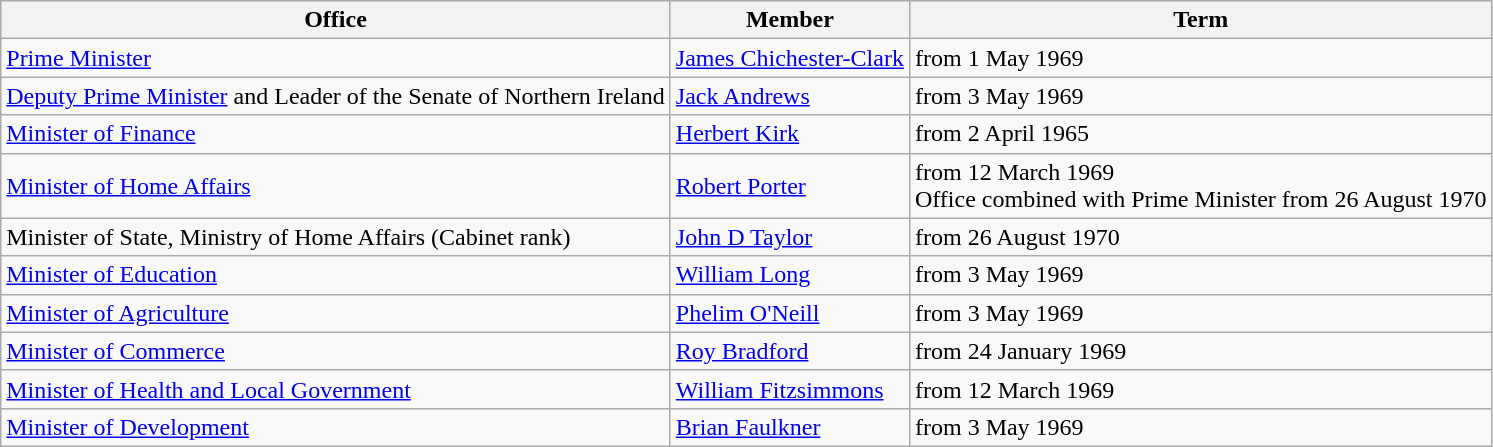<table class="wikitable">
<tr>
<th>Office</th>
<th>Member</th>
<th>Term</th>
</tr>
<tr>
<td><a href='#'>Prime Minister</a></td>
<td><a href='#'>James Chichester-Clark</a></td>
<td>from 1 May 1969</td>
</tr>
<tr>
<td><a href='#'>Deputy Prime Minister</a> and Leader of the Senate of Northern Ireland</td>
<td><a href='#'>Jack Andrews</a></td>
<td>from 3 May 1969</td>
</tr>
<tr>
<td><a href='#'>Minister of Finance</a></td>
<td><a href='#'>Herbert Kirk</a></td>
<td>from 2 April 1965</td>
</tr>
<tr>
<td><a href='#'>Minister of Home Affairs</a></td>
<td><a href='#'>Robert Porter</a></td>
<td>from 12 March 1969<br> Office combined with Prime Minister from 26 August 1970</td>
</tr>
<tr>
<td>Minister of State, Ministry of Home Affairs (Cabinet rank)</td>
<td><a href='#'>John D Taylor</a></td>
<td>from 26 August 1970</td>
</tr>
<tr>
<td><a href='#'>Minister of Education</a></td>
<td><a href='#'>William Long</a></td>
<td>from 3 May 1969</td>
</tr>
<tr>
<td><a href='#'>Minister of Agriculture</a></td>
<td><a href='#'>Phelim O'Neill</a></td>
<td>from 3 May 1969</td>
</tr>
<tr>
<td><a href='#'>Minister of Commerce</a></td>
<td><a href='#'>Roy Bradford</a></td>
<td>from 24 January 1969</td>
</tr>
<tr>
<td><a href='#'>Minister of Health and Local Government</a></td>
<td><a href='#'>William Fitzsimmons</a></td>
<td>from 12 March 1969</td>
</tr>
<tr>
<td><a href='#'>Minister of Development</a></td>
<td><a href='#'>Brian Faulkner</a></td>
<td>from 3 May 1969</td>
</tr>
</table>
